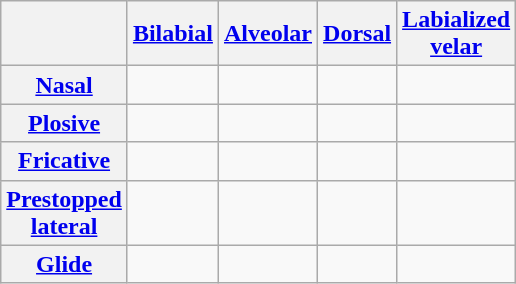<table class="wikitable" style="text-align: center;">
<tr>
<th></th>
<th><a href='#'>Bilabial</a></th>
<th><a href='#'>Alveolar</a></th>
<th><a href='#'>Dorsal</a></th>
<th><a href='#'>Labialized<br>velar</a></th>
</tr>
<tr>
<th><a href='#'>Nasal</a></th>
<td> </td>
<td> </td>
<td> </td>
<td> </td>
</tr>
<tr>
<th><a href='#'>Plosive</a></th>
<td> </td>
<td> </td>
<td> </td>
<td> </td>
</tr>
<tr>
<th><a href='#'>Fricative</a></th>
<td> </td>
<td> </td>
<td> </td>
<td></td>
</tr>
<tr>
<th><a href='#'>Prestopped</a><br><a href='#'>lateral</a></th>
<td></td>
<td></td>
<td> </td>
<td></td>
</tr>
<tr>
<th><a href='#'>Glide</a></th>
<td></td>
<td></td>
<td> </td>
<td> </td>
</tr>
</table>
